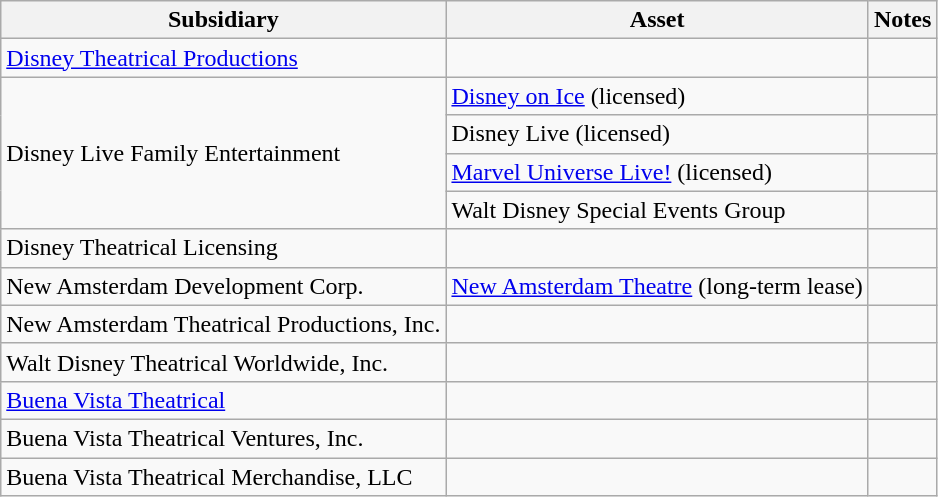<table class="wikitable">
<tr>
<th>Subsidiary</th>
<th>Asset</th>
<th>Notes</th>
</tr>
<tr>
<td><a href='#'>Disney Theatrical Productions</a></td>
<td></td>
<td></td>
</tr>
<tr>
<td rowspan="4">Disney Live Family Entertainment</td>
<td><a href='#'>Disney on Ice</a> (licensed)</td>
<td></td>
</tr>
<tr>
<td>Disney Live (licensed)</td>
<td></td>
</tr>
<tr>
<td><a href='#'>Marvel Universe Live!</a> (licensed)</td>
<td></td>
</tr>
<tr>
<td>Walt Disney Special Events Group</td>
<td></td>
</tr>
<tr>
<td>Disney Theatrical Licensing</td>
<td></td>
<td></td>
</tr>
<tr>
<td>New Amsterdam Development Corp.</td>
<td><a href='#'>New Amsterdam Theatre</a> (long-term lease)</td>
<td></td>
</tr>
<tr>
<td>New Amsterdam Theatrical Productions, Inc.</td>
<td></td>
<td></td>
</tr>
<tr>
<td>Walt Disney Theatrical Worldwide, Inc.</td>
<td></td>
<td></td>
</tr>
<tr>
<td><a href='#'>Buena Vista Theatrical</a></td>
<td></td>
<td></td>
</tr>
<tr>
<td>Buena Vista Theatrical Ventures, Inc.</td>
<td></td>
<td></td>
</tr>
<tr>
<td>Buena Vista Theatrical Merchandise, LLC</td>
<td></td>
<td></td>
</tr>
</table>
